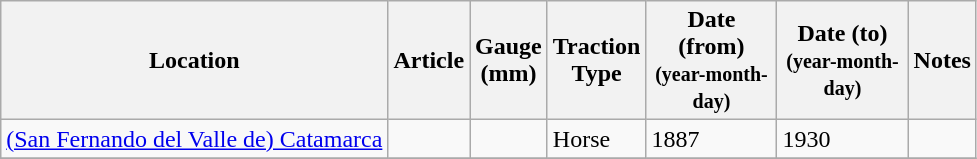<table class="wikitable sortable">
<tr>
<th>Location</th>
<th>Article</th>
<th>Gauge<br> (mm)</th>
<th>Traction<br>Type</th>
<th width=80px>Date (from)<br><small>(year-month-day)</small></th>
<th width=80px>Date (to)<br><small>(year-month-day)</small></th>
<th>Notes</th>
</tr>
<tr>
<td><a href='#'>(San Fernando del Valle de) Catamarca</a></td>
<td> </td>
<td align=right></td>
<td>Horse</td>
<td>1887</td>
<td>1930</td>
<td> </td>
</tr>
<tr>
</tr>
</table>
